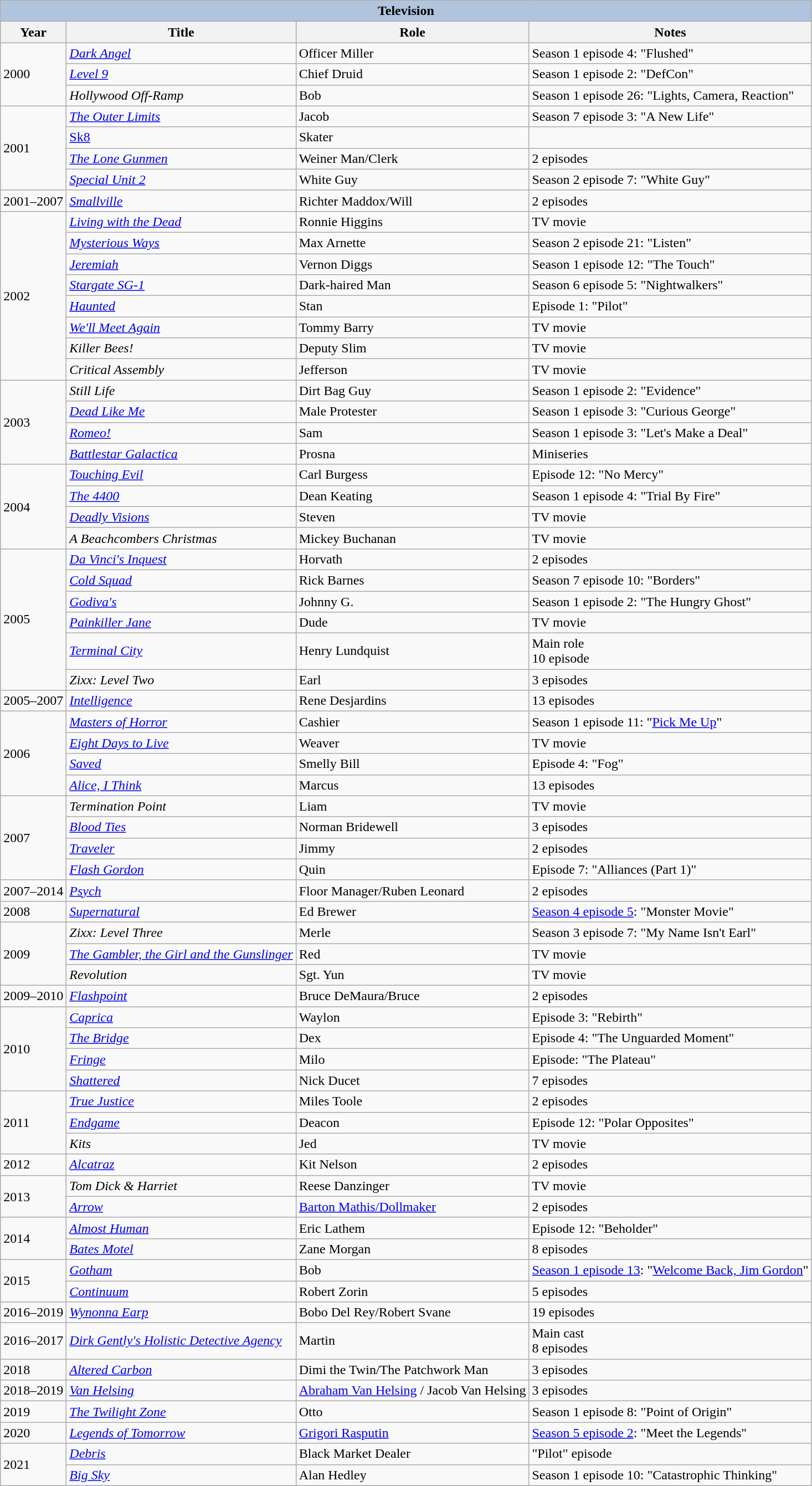<table class="wikitable sortable">
<tr>
<th colspan=4 style="background:#B0C4DE;">Television</th>
</tr>
<tr align="center">
<th>Year</th>
<th>Title</th>
<th>Role</th>
<th class="unsortable">Notes</th>
</tr>
<tr>
<td rowspan=3>2000</td>
<td><em><a href='#'>Dark Angel</a></em></td>
<td>Officer Miller</td>
<td>Season 1 episode 4: "Flushed"</td>
</tr>
<tr>
<td><em><a href='#'>Level 9</a></em></td>
<td>Chief Druid</td>
<td>Season 1 episode 2: "DefCon"</td>
</tr>
<tr>
<td><em>Hollywood Off-Ramp</em></td>
<td>Bob</td>
<td>Season 1 episode 26: "Lights, Camera, Reaction"</td>
</tr>
<tr>
<td rowspan=4>2001</td>
<td data-sort-value="Outer Limits, The"><em><a href='#'>The Outer Limits</a></em></td>
<td>Jacob</td>
<td>Season 7 episode 3: "A New Life"</td>
</tr>
<tr>
<td><a href='#'>Sk8</a></td>
<td>Skater</td>
<td></td>
</tr>
<tr>
<td data-sort-value="Lone Gunmen, The"><em><a href='#'>The Lone Gunmen</a></em></td>
<td>Weiner Man/Clerk</td>
<td>2 episodes</td>
</tr>
<tr>
<td><em><a href='#'>Special Unit 2</a></em></td>
<td>White Guy</td>
<td>Season 2 episode 7: "White Guy"</td>
</tr>
<tr>
<td>2001–2007</td>
<td><em><a href='#'>Smallville</a></em></td>
<td>Richter Maddox/Will</td>
<td>2 episodes</td>
</tr>
<tr>
<td rowspan=8>2002</td>
<td><em><a href='#'>Living with the Dead</a></em></td>
<td>Ronnie Higgins</td>
<td>TV movie</td>
</tr>
<tr>
<td><em><a href='#'>Mysterious Ways</a></em></td>
<td>Max Arnette</td>
<td>Season 2 episode 21: "Listen"</td>
</tr>
<tr>
<td><em><a href='#'>Jeremiah</a></em></td>
<td>Vernon Diggs</td>
<td>Season 1 episode 12: "The Touch"</td>
</tr>
<tr>
<td><em><a href='#'>Stargate SG-1</a></em></td>
<td>Dark-haired Man</td>
<td>Season 6 episode 5: "Nightwalkers"</td>
</tr>
<tr>
<td><em><a href='#'>Haunted</a></em></td>
<td>Stan</td>
<td>Episode 1: "Pilot"</td>
</tr>
<tr>
<td><em><a href='#'>We'll Meet Again</a></em></td>
<td>Tommy Barry</td>
<td>TV movie</td>
</tr>
<tr>
<td><em>Killer Bees!</em></td>
<td>Deputy Slim</td>
<td>TV movie</td>
</tr>
<tr>
<td><em>Critical Assembly</em></td>
<td>Jefferson</td>
<td>TV movie</td>
</tr>
<tr>
<td rowspan=4>2003</td>
<td><em>Still Life</em></td>
<td>Dirt Bag Guy</td>
<td>Season 1 episode 2: "Evidence"</td>
</tr>
<tr>
<td><em><a href='#'>Dead Like Me</a></em></td>
<td>Male Protester</td>
<td>Season 1 episode 3: "Curious George"</td>
</tr>
<tr>
<td><em><a href='#'>Romeo!</a></em></td>
<td>Sam</td>
<td>Season 1 episode 3: "Let's Make a Deal"</td>
</tr>
<tr>
<td><em><a href='#'>Battlestar Galactica</a></em></td>
<td>Prosna</td>
<td>Miniseries</td>
</tr>
<tr>
<td rowspan=4>2004</td>
<td><em><a href='#'>Touching Evil</a></em></td>
<td>Carl Burgess</td>
<td>Episode 12: "No Mercy"</td>
</tr>
<tr>
<td data-sort-value="4400, The"><em><a href='#'>The 4400</a></em></td>
<td>Dean Keating</td>
<td>Season 1 episode 4: "Trial By Fire"</td>
</tr>
<tr>
<td><em><a href='#'>Deadly Visions</a></em></td>
<td>Steven</td>
<td>TV movie</td>
</tr>
<tr>
<td data-sort-value="Beachcombers Christmas, A"><em>A Beachcombers Christmas</em></td>
<td>Mickey Buchanan</td>
<td>TV movie</td>
</tr>
<tr>
<td rowspan=6>2005</td>
<td><em><a href='#'>Da Vinci's Inquest</a></em></td>
<td>Horvath</td>
<td>2 episodes</td>
</tr>
<tr>
<td><em><a href='#'>Cold Squad</a></em></td>
<td>Rick Barnes</td>
<td>Season 7 episode 10: "Borders"</td>
</tr>
<tr>
<td><em><a href='#'>Godiva's</a></em></td>
<td>Johnny G.</td>
<td>Season 1 episode 2: "The Hungry Ghost"</td>
</tr>
<tr>
<td><em><a href='#'>Painkiller Jane</a></em></td>
<td>Dude</td>
<td>TV movie</td>
</tr>
<tr>
<td><em><a href='#'>Terminal City</a></em></td>
<td>Henry Lundquist</td>
<td>Main role<br> 10 episode</td>
</tr>
<tr>
<td><em>Zixx: Level Two</em></td>
<td>Earl</td>
<td>3 episodes</td>
</tr>
<tr>
<td>2005–2007</td>
<td><em><a href='#'>Intelligence</a></em></td>
<td>Rene Desjardins</td>
<td>13 episodes</td>
</tr>
<tr>
<td rowspan=4>2006</td>
<td><em><a href='#'>Masters of Horror</a></em></td>
<td>Cashier</td>
<td>Season 1 episode 11: "<a href='#'>Pick Me Up</a>"</td>
</tr>
<tr>
<td><em><a href='#'>Eight Days to Live</a></em></td>
<td>Weaver</td>
<td>TV movie</td>
</tr>
<tr>
<td><em><a href='#'>Saved</a></em></td>
<td>Smelly Bill</td>
<td>Episode 4: "Fog"</td>
</tr>
<tr>
<td><em><a href='#'>Alice, I Think</a></em></td>
<td>Marcus</td>
<td>13 episodes</td>
</tr>
<tr>
<td rowspan=4>2007</td>
<td><em>Termination Point</em></td>
<td>Liam</td>
<td>TV movie</td>
</tr>
<tr>
<td><em><a href='#'>Blood Ties</a></em></td>
<td>Norman Bridewell</td>
<td>3 episodes</td>
</tr>
<tr>
<td><em><a href='#'>Traveler</a></em></td>
<td>Jimmy</td>
<td>2 episodes</td>
</tr>
<tr>
<td><em><a href='#'>Flash Gordon</a></em></td>
<td>Quin</td>
<td>Episode 7: "Alliances (Part 1)"</td>
</tr>
<tr>
<td>2007–2014</td>
<td><em><a href='#'>Psych</a></em></td>
<td>Floor Manager/Ruben Leonard</td>
<td>2 episodes</td>
</tr>
<tr>
<td>2008</td>
<td><em><a href='#'>Supernatural</a></em></td>
<td>Ed Brewer</td>
<td><a href='#'>Season 4 episode 5</a>: "Monster Movie"</td>
</tr>
<tr>
<td rowspan=3>2009</td>
<td><em>Zixx: Level Three</em></td>
<td>Merle</td>
<td>Season 3 episode 7: "My Name Isn't Earl"</td>
</tr>
<tr>
<td data-sort-value="Gambler, the Girl and the Gunslinger, The"><em><a href='#'>The Gambler, the Girl and the Gunslinger</a></em></td>
<td>Red</td>
<td>TV movie</td>
</tr>
<tr>
<td><em>Revolution</em></td>
<td>Sgt. Yun</td>
<td>TV movie</td>
</tr>
<tr>
<td>2009–2010</td>
<td><em><a href='#'>Flashpoint</a></em></td>
<td>Bruce DeMaura/Bruce</td>
<td>2 episodes</td>
</tr>
<tr>
<td rowspan=4>2010</td>
<td><em><a href='#'>Caprica</a></em></td>
<td>Waylon</td>
<td>Episode 3: "Rebirth"</td>
</tr>
<tr>
<td data-sort-value="Bridge, The"><em><a href='#'>The Bridge</a></em></td>
<td>Dex</td>
<td>Episode 4: "The Unguarded Moment"</td>
</tr>
<tr>
<td><em><a href='#'>Fringe</a></em></td>
<td>Milo</td>
<td>Episode: "The Plateau"</td>
</tr>
<tr>
<td><em><a href='#'>Shattered</a></em></td>
<td>Nick Ducet</td>
<td>7 episodes</td>
</tr>
<tr>
<td rowspan=3>2011</td>
<td><em><a href='#'>True Justice</a></em></td>
<td>Miles Toole</td>
<td>2 episodes</td>
</tr>
<tr>
<td><em><a href='#'>Endgame</a></em></td>
<td>Deacon</td>
<td>Episode 12: "Polar Opposites"</td>
</tr>
<tr>
<td><em>Kits</em></td>
<td>Jed</td>
<td>TV movie</td>
</tr>
<tr>
<td>2012</td>
<td><em><a href='#'>Alcatraz</a></em></td>
<td>Kit Nelson</td>
<td>2 episodes</td>
</tr>
<tr>
<td rowspan=2>2013</td>
<td><em>Tom Dick & Harriet</em></td>
<td>Reese Danzinger</td>
<td>TV movie</td>
</tr>
<tr>
<td><em><a href='#'>Arrow</a></em></td>
<td><a href='#'>Barton Mathis/Dollmaker</a></td>
<td>2 episodes</td>
</tr>
<tr>
<td rowspan=2>2014</td>
<td><em><a href='#'>Almost Human</a></em></td>
<td>Eric Lathem</td>
<td>Episode 12: "Beholder"</td>
</tr>
<tr>
<td><em><a href='#'>Bates Motel</a></em></td>
<td>Zane Morgan</td>
<td>8 episodes</td>
</tr>
<tr>
<td rowspan=2>2015</td>
<td><em><a href='#'>Gotham</a></em></td>
<td>Bob</td>
<td><a href='#'>Season 1 episode 13</a>: "<a href='#'>Welcome Back, Jim Gordon</a>"</td>
</tr>
<tr>
<td><em><a href='#'>Continuum</a></em></td>
<td>Robert Zorin</td>
<td>5 episodes</td>
</tr>
<tr>
<td>2016–2019</td>
<td><em><a href='#'>Wynonna Earp</a></em></td>
<td>Bobo Del Rey/Robert Svane</td>
<td>19 episodes</td>
</tr>
<tr>
<td>2016–2017</td>
<td><em><a href='#'>Dirk Gently's Holistic Detective Agency</a></em></td>
<td>Martin</td>
<td>Main cast<br> 8 episodes</td>
</tr>
<tr>
<td>2018</td>
<td><em><a href='#'>Altered Carbon</a></em></td>
<td>Dimi the Twin/The Patchwork Man</td>
<td>3 episodes</td>
</tr>
<tr>
<td>2018–2019</td>
<td><em><a href='#'>Van Helsing</a></em></td>
<td><a href='#'>Abraham Van Helsing</a> / Jacob Van Helsing</td>
<td>3 episodes</td>
</tr>
<tr>
<td>2019</td>
<td data-sort-value="Twilight Zone, The"><em><a href='#'>The Twilight Zone</a></em></td>
<td>Otto</td>
<td>Season 1 episode 8: "Point of Origin"</td>
</tr>
<tr>
<td>2020</td>
<td><em><a href='#'>Legends of Tomorrow</a></em></td>
<td><a href='#'>Grigori Rasputin</a></td>
<td><a href='#'>Season 5 episode 2</a>: "Meet the Legends"</td>
</tr>
<tr>
<td rowspan=2>2021</td>
<td><em><a href='#'>Debris</a></em></td>
<td>Black Market Dealer</td>
<td>"Pilot" episode</td>
</tr>
<tr>
<td><em><a href='#'>Big Sky</a></em></td>
<td>Alan Hedley</td>
<td>Season 1 episode 10: "Catastrophic Thinking"</td>
</tr>
</table>
